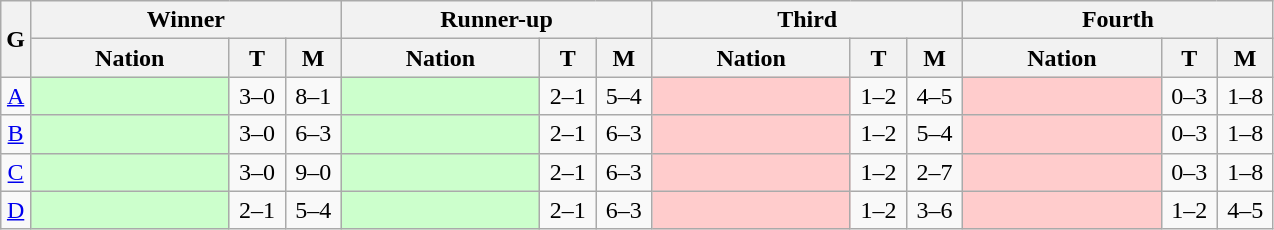<table class="wikitable nowrap" style=text-align:center>
<tr>
<th rowspan=2>G</th>
<th colspan=3>Winner</th>
<th colspan=3>Runner-up</th>
<th colspan=3>Third</th>
<th colspan=3>Fourth</th>
</tr>
<tr>
<th width=125>Nation</th>
<th width=30>T</th>
<th width=30>M</th>
<th width=125>Nation</th>
<th width=30>T</th>
<th width=30>M</th>
<th width=125>Nation</th>
<th width=30>T</th>
<th width=30>M</th>
<th width=125>Nation</th>
<th width=30>T</th>
<th width=30>M</th>
</tr>
<tr>
<td><a href='#'>A</a></td>
<td style=text-align:left bgcolor=ccffcc></td>
<td>3–0</td>
<td>8–1</td>
<td style=text-align:left bgcolor=ccffcc></td>
<td>2–1</td>
<td>5–4</td>
<td style=text-align:left bgcolor=ffcccc></td>
<td>1–2</td>
<td>4–5</td>
<td style=text-align:left bgcolor=ffcccc></td>
<td>0–3</td>
<td>1–8</td>
</tr>
<tr>
<td><a href='#'>B</a></td>
<td style=text-align:left bgcolor=ccffcc></td>
<td>3–0</td>
<td>6–3</td>
<td style=text-align:left bgcolor=ccffcc></td>
<td>2–1</td>
<td>6–3</td>
<td style=text-align:left bgcolor=ffcccc></td>
<td>1–2</td>
<td>5–4</td>
<td style=text-align:left bgcolor=ffcccc></td>
<td>0–3</td>
<td>1–8</td>
</tr>
<tr>
<td><a href='#'>C</a></td>
<td style=text-align:left bgcolor=ccffcc></td>
<td>3–0</td>
<td>9–0</td>
<td style=text-align:left bgcolor=ccffcc></td>
<td>2–1</td>
<td>6–3</td>
<td style=text-align:left bgcolor=ffcccc></td>
<td>1–2</td>
<td>2–7</td>
<td style=text-align:left bgcolor=ffcccc></td>
<td>0–3</td>
<td>1–8</td>
</tr>
<tr>
<td><a href='#'>D</a></td>
<td style=text-align:left bgcolor=ccffcc></td>
<td>2–1</td>
<td>5–4</td>
<td style=text-align:left bgcolor=ccffcc></td>
<td>2–1</td>
<td>6–3</td>
<td style=text-align:left bgcolor=ffcccc></td>
<td>1–2</td>
<td>3–6</td>
<td style=text-align:left bgcolor=ffcccc></td>
<td>1–2</td>
<td>4–5</td>
</tr>
</table>
